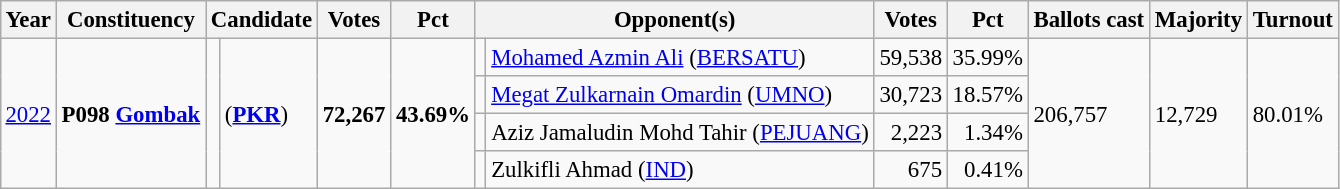<table class="wikitable" style="margin:0.5em ; font-size:95%">
<tr>
<th>Year</th>
<th>Constituency</th>
<th colspan=2>Candidate</th>
<th>Votes</th>
<th>Pct</th>
<th colspan=2>Opponent(s)</th>
<th>Votes</th>
<th>Pct</th>
<th>Ballots cast</th>
<th>Majority</th>
<th>Turnout</th>
</tr>
<tr>
<td rowspan="4"><a href='#'>2022</a></td>
<td rowspan="4"><strong>P098 <a href='#'>Gombak</a></strong></td>
<td rowspan="4" ></td>
<td rowspan="4"> (<a href='#'><strong>PKR</strong></a>)</td>
<td rowspan="4" align="right"><strong>72,267</strong></td>
<td rowspan="4"><strong>43.69%</strong></td>
<td bgcolor=></td>
<td><a href='#'>Mohamed Azmin Ali</a> (<a href='#'>BERSATU</a>)</td>
<td align="right">59,538</td>
<td>35.99%</td>
<td rowspan=4>206,757</td>
<td rowspan=4>12,729</td>
<td rowspan=4>80.01%</td>
</tr>
<tr>
<td></td>
<td><a href='#'>Megat Zulkarnain Omardin</a> (<a href='#'>UMNO</a>)</td>
<td align="right">30,723</td>
<td>18.57%</td>
</tr>
<tr>
<td bgcolor=></td>
<td>Aziz Jamaludin Mohd Tahir  (<a href='#'>PEJUANG</a>)</td>
<td align="right">2,223</td>
<td align=right>1.34%</td>
</tr>
<tr>
<td></td>
<td>Zulkifli Ahmad (<a href='#'>IND</a>)</td>
<td align="right">675</td>
<td align=right>0.41%</td>
</tr>
</table>
